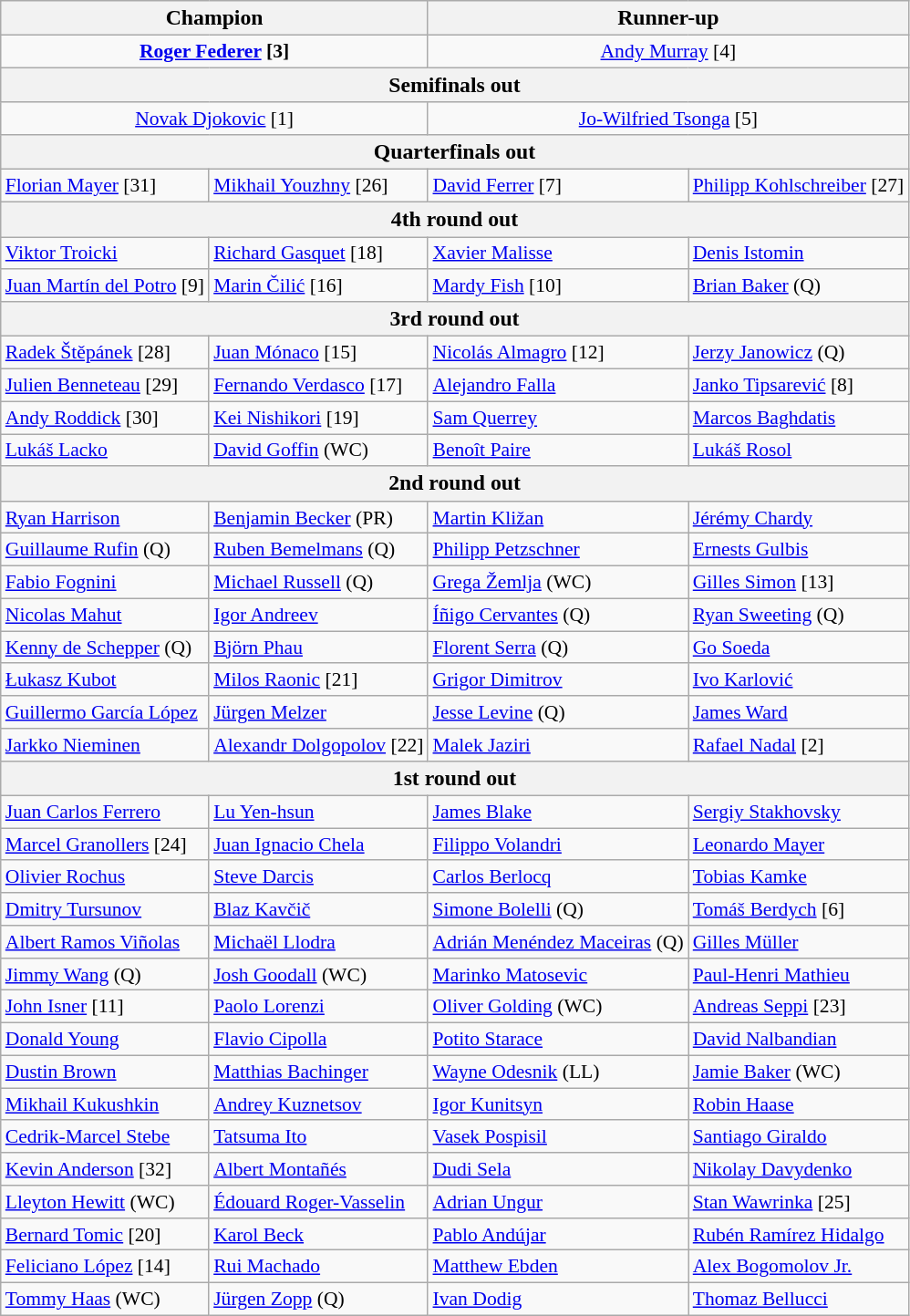<table class="wikitable collapsible collapsed" style="font-size:90%">
<tr style="font-size:110%">
<th colspan="2"><strong>Champion</strong></th>
<th colspan="2">Runner-up</th>
</tr>
<tr align=center>
<td colspan="2"> <strong><a href='#'>Roger Federer</a> [3]</strong></td>
<td colspan="2"> <a href='#'>Andy Murray</a> [4]</td>
</tr>
<tr style="font-size:110%">
<th colspan="4">Semifinals out</th>
</tr>
<tr align=center>
<td colspan="2"> <a href='#'>Novak Djokovic</a> [1]</td>
<td colspan="2"> <a href='#'>Jo-Wilfried Tsonga</a> [5]</td>
</tr>
<tr style="font-size:110%">
<th colspan="4">Quarterfinals out</th>
</tr>
<tr>
<td> <a href='#'>Florian Mayer</a> [31]</td>
<td> <a href='#'>Mikhail Youzhny</a> [26]</td>
<td> <a href='#'>David Ferrer</a> [7]</td>
<td> <a href='#'>Philipp Kohlschreiber</a> [27]</td>
</tr>
<tr style="font-size:110%">
<th colspan="4">4th round out</th>
</tr>
<tr>
<td> <a href='#'>Viktor Troicki</a></td>
<td> <a href='#'>Richard Gasquet</a> [18]</td>
<td> <a href='#'>Xavier Malisse</a></td>
<td> <a href='#'>Denis Istomin</a></td>
</tr>
<tr>
<td> <a href='#'>Juan Martín del Potro</a> [9]</td>
<td> <a href='#'>Marin Čilić</a> [16]</td>
<td> <a href='#'>Mardy Fish</a> [10]</td>
<td> <a href='#'>Brian Baker</a> (Q)</td>
</tr>
<tr style="font-size:110%">
<th colspan="4">3rd round out</th>
</tr>
<tr>
<td> <a href='#'>Radek Štěpánek</a> [28]</td>
<td> <a href='#'>Juan Mónaco</a> [15]</td>
<td> <a href='#'>Nicolás Almagro</a> [12]</td>
<td> <a href='#'>Jerzy Janowicz</a> (Q)</td>
</tr>
<tr>
<td> <a href='#'>Julien Benneteau</a> [29]</td>
<td> <a href='#'>Fernando Verdasco</a> [17]</td>
<td> <a href='#'>Alejandro Falla</a></td>
<td> <a href='#'>Janko Tipsarević</a> [8]</td>
</tr>
<tr>
<td> <a href='#'>Andy Roddick</a> [30]</td>
<td> <a href='#'>Kei Nishikori</a> [19]</td>
<td> <a href='#'>Sam Querrey</a></td>
<td> <a href='#'>Marcos Baghdatis</a></td>
</tr>
<tr>
<td> <a href='#'>Lukáš Lacko</a></td>
<td> <a href='#'>David Goffin</a> (WC)</td>
<td> <a href='#'>Benoît Paire</a></td>
<td> <a href='#'>Lukáš Rosol</a></td>
</tr>
<tr style="font-size:110%">
<th colspan="4">2nd round out</th>
</tr>
<tr>
<td> <a href='#'>Ryan Harrison</a></td>
<td> <a href='#'>Benjamin Becker</a> (PR)</td>
<td> <a href='#'>Martin Kližan</a></td>
<td> <a href='#'>Jérémy Chardy</a></td>
</tr>
<tr>
<td> <a href='#'>Guillaume Rufin</a> (Q)</td>
<td> <a href='#'>Ruben Bemelmans</a> (Q)</td>
<td> <a href='#'>Philipp Petzschner</a></td>
<td> <a href='#'>Ernests Gulbis</a></td>
</tr>
<tr>
<td> <a href='#'>Fabio Fognini</a></td>
<td> <a href='#'>Michael Russell</a> (Q)</td>
<td> <a href='#'>Grega Žemlja</a> (WC)</td>
<td> <a href='#'>Gilles Simon</a> [13]</td>
</tr>
<tr>
<td> <a href='#'>Nicolas Mahut</a></td>
<td> <a href='#'>Igor Andreev</a></td>
<td> <a href='#'>Íñigo Cervantes</a> (Q)</td>
<td> <a href='#'>Ryan Sweeting</a> (Q)</td>
</tr>
<tr>
<td> <a href='#'>Kenny de Schepper</a> (Q)</td>
<td> <a href='#'>Björn Phau</a></td>
<td> <a href='#'>Florent Serra</a> (Q)</td>
<td> <a href='#'>Go Soeda</a></td>
</tr>
<tr>
<td> <a href='#'>Łukasz Kubot</a></td>
<td> <a href='#'>Milos Raonic</a> [21]</td>
<td> <a href='#'>Grigor Dimitrov</a></td>
<td> <a href='#'>Ivo Karlović</a></td>
</tr>
<tr>
<td> <a href='#'>Guillermo García López</a></td>
<td> <a href='#'>Jürgen Melzer</a></td>
<td> <a href='#'>Jesse Levine</a> (Q)</td>
<td> <a href='#'>James Ward</a></td>
</tr>
<tr>
<td> <a href='#'>Jarkko Nieminen</a></td>
<td> <a href='#'>Alexandr Dolgopolov</a> [22]</td>
<td> <a href='#'>Malek Jaziri</a></td>
<td> <a href='#'>Rafael Nadal</a> [2]</td>
</tr>
<tr style="font-size:110%">
<th colspan="4">1st round out</th>
</tr>
<tr>
<td> <a href='#'>Juan Carlos Ferrero</a></td>
<td> <a href='#'>Lu Yen-hsun</a></td>
<td> <a href='#'>James Blake</a></td>
<td> <a href='#'>Sergiy Stakhovsky</a></td>
</tr>
<tr>
<td> <a href='#'>Marcel Granollers</a> [24]</td>
<td> <a href='#'>Juan Ignacio Chela</a></td>
<td> <a href='#'>Filippo Volandri</a></td>
<td> <a href='#'>Leonardo Mayer</a></td>
</tr>
<tr>
<td> <a href='#'>Olivier Rochus</a></td>
<td> <a href='#'>Steve Darcis</a></td>
<td> <a href='#'>Carlos Berlocq</a></td>
<td> <a href='#'>Tobias Kamke</a></td>
</tr>
<tr>
<td> <a href='#'>Dmitry Tursunov</a></td>
<td> <a href='#'>Blaz Kavčič</a></td>
<td> <a href='#'>Simone Bolelli</a> (Q)</td>
<td> <a href='#'>Tomáš Berdych</a> [6]</td>
</tr>
<tr>
<td> <a href='#'>Albert Ramos Viñolas</a></td>
<td> <a href='#'>Michaël Llodra</a></td>
<td> <a href='#'>Adrián Menéndez Maceiras</a> (Q)</td>
<td> <a href='#'>Gilles Müller</a></td>
</tr>
<tr>
<td> <a href='#'>Jimmy Wang</a> (Q)</td>
<td> <a href='#'>Josh Goodall</a> (WC)</td>
<td> <a href='#'>Marinko Matosevic</a></td>
<td> <a href='#'>Paul-Henri Mathieu</a></td>
</tr>
<tr>
<td> <a href='#'>John Isner</a> [11]</td>
<td> <a href='#'>Paolo Lorenzi</a></td>
<td> <a href='#'>Oliver Golding</a> (WC)</td>
<td> <a href='#'>Andreas Seppi</a> [23]</td>
</tr>
<tr>
<td> <a href='#'>Donald Young</a></td>
<td> <a href='#'>Flavio Cipolla</a></td>
<td> <a href='#'>Potito Starace</a></td>
<td> <a href='#'>David Nalbandian</a></td>
</tr>
<tr>
<td> <a href='#'>Dustin Brown</a></td>
<td> <a href='#'>Matthias Bachinger</a></td>
<td> <a href='#'>Wayne Odesnik</a> (LL)</td>
<td> <a href='#'>Jamie Baker</a> (WC)</td>
</tr>
<tr>
<td> <a href='#'>Mikhail Kukushkin</a></td>
<td> <a href='#'>Andrey Kuznetsov</a></td>
<td> <a href='#'>Igor Kunitsyn</a></td>
<td> <a href='#'>Robin Haase</a></td>
</tr>
<tr>
<td> <a href='#'>Cedrik-Marcel Stebe</a></td>
<td> <a href='#'>Tatsuma Ito</a></td>
<td> <a href='#'>Vasek Pospisil</a></td>
<td> <a href='#'>Santiago Giraldo</a></td>
</tr>
<tr>
<td> <a href='#'>Kevin Anderson</a> [32]</td>
<td> <a href='#'>Albert Montañés</a></td>
<td> <a href='#'>Dudi Sela</a></td>
<td> <a href='#'>Nikolay Davydenko</a></td>
</tr>
<tr>
<td> <a href='#'>Lleyton Hewitt</a> (WC)</td>
<td> <a href='#'>Édouard Roger-Vasselin</a></td>
<td> <a href='#'>Adrian Ungur</a></td>
<td> <a href='#'>Stan Wawrinka</a> [25]</td>
</tr>
<tr>
<td> <a href='#'>Bernard Tomic</a> [20]</td>
<td> <a href='#'>Karol Beck</a></td>
<td> <a href='#'>Pablo Andújar</a></td>
<td> <a href='#'>Rubén Ramírez Hidalgo</a></td>
</tr>
<tr>
<td> <a href='#'>Feliciano López</a> [14]</td>
<td> <a href='#'>Rui Machado</a></td>
<td> <a href='#'>Matthew Ebden</a></td>
<td> <a href='#'>Alex Bogomolov Jr.</a></td>
</tr>
<tr>
<td> <a href='#'>Tommy Haas</a> (WC)</td>
<td> <a href='#'>Jürgen Zopp</a> (Q)</td>
<td> <a href='#'>Ivan Dodig</a></td>
<td> <a href='#'>Thomaz Bellucci</a></td>
</tr>
</table>
